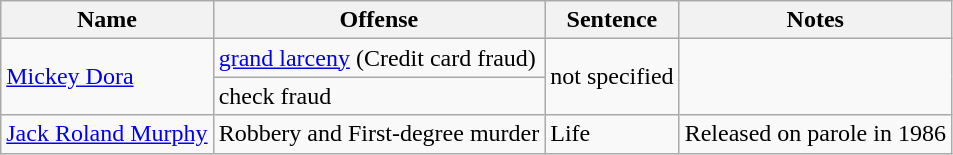<table class="wikitable">
<tr>
<th>Name</th>
<th>Offense</th>
<th>Sentence</th>
<th>Notes</th>
</tr>
<tr>
<td rowspan="2"><a href='#'>Mickey Dora</a></td>
<td><a href='#'>grand larceny</a> (Credit card fraud)</td>
<td rowspan="2">not specified</td>
<td rowspan="2"></td>
</tr>
<tr>
<td>check fraud</td>
</tr>
<tr>
<td><a href='#'>Jack Roland Murphy</a></td>
<td>Robbery and First-degree murder</td>
<td>Life</td>
<td>Released on parole in 1986</td>
</tr>
</table>
